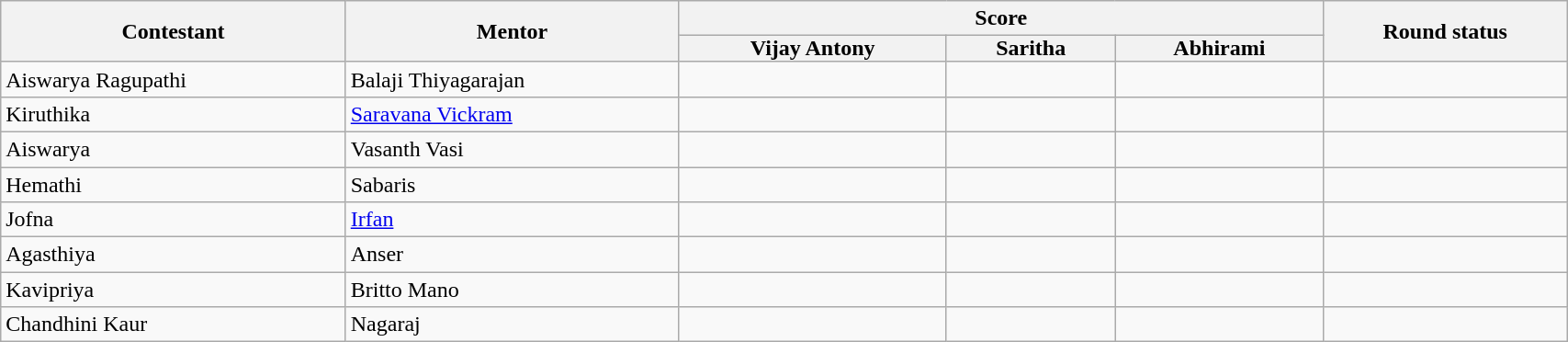<table class="wikitable" style="align: center;" width="90%">
<tr>
<th rowspan="2">Contestant</th>
<th rowspan="2">Mentor</th>
<th colspan="3">Score</th>
<th rowspan="2">Round status</th>
</tr>
<tr>
<th style="padding: 0 8px">Vijay Antony</th>
<th style="padding: 0 8px">Saritha</th>
<th style="padding: 0 8px">Abhirami</th>
</tr>
<tr>
<td>Aiswarya Ragupathi</td>
<td>Balaji Thiyagarajan</td>
<td></td>
<td></td>
<td></td>
<td></td>
</tr>
<tr>
<td>Kiruthika</td>
<td><a href='#'>Saravana Vickram</a></td>
<td></td>
<td></td>
<td></td>
<td></td>
</tr>
<tr>
<td>Aiswarya</td>
<td>Vasanth Vasi</td>
<td></td>
<td></td>
<td></td>
<td></td>
</tr>
<tr>
<td>Hemathi</td>
<td>Sabaris</td>
<td></td>
<td></td>
<td></td>
<td></td>
</tr>
<tr>
<td>Jofna</td>
<td><a href='#'>Irfan</a></td>
<td></td>
<td></td>
<td></td>
<td></td>
</tr>
<tr>
<td>Agasthiya</td>
<td>Anser</td>
<td></td>
<td></td>
<td></td>
<td></td>
</tr>
<tr>
<td>Kavipriya</td>
<td>Britto Mano</td>
<td></td>
<td></td>
<td></td>
<td></td>
</tr>
<tr>
<td>Chandhini Kaur</td>
<td>Nagaraj</td>
<td></td>
<td></td>
<td></td>
<td></td>
</tr>
</table>
